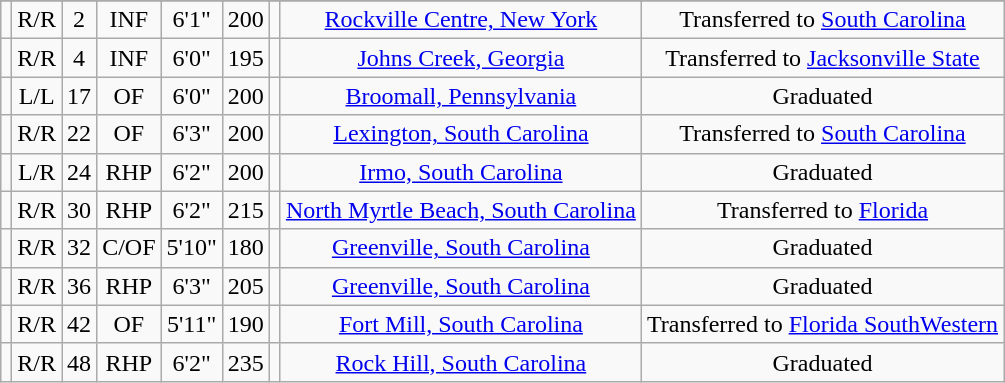<table class="wikitable sortable" border="1" style="text-align: center;">
<tr align=center>
</tr>
<tr>
<td></td>
<td>R/R</td>
<td>2</td>
<td>INF</td>
<td>6'1"</td>
<td>200</td>
<td></td>
<td><a href='#'>Rockville Centre, New York</a></td>
<td>Transferred to <a href='#'>South Carolina</a></td>
</tr>
<tr>
<td></td>
<td>R/R</td>
<td>4</td>
<td>INF</td>
<td>6'0"</td>
<td>195</td>
<td></td>
<td><a href='#'>Johns Creek, Georgia</a></td>
<td>Transferred to <a href='#'>Jacksonville State</a></td>
</tr>
<tr>
<td></td>
<td>L/L</td>
<td>17</td>
<td>OF</td>
<td>6'0"</td>
<td>200</td>
<td></td>
<td><a href='#'>Broomall, Pennsylvania</a></td>
<td>Graduated</td>
</tr>
<tr>
<td></td>
<td>R/R</td>
<td>22</td>
<td>OF</td>
<td>6'3"</td>
<td>200</td>
<td></td>
<td><a href='#'>Lexington, South Carolina</a></td>
<td>Transferred to <a href='#'>South Carolina</a></td>
</tr>
<tr>
<td></td>
<td>L/R</td>
<td>24</td>
<td>RHP</td>
<td>6'2"</td>
<td>200</td>
<td></td>
<td><a href='#'>Irmo, South Carolina</a></td>
<td>Graduated</td>
</tr>
<tr>
<td></td>
<td>R/R</td>
<td>30</td>
<td>RHP</td>
<td>6'2"</td>
<td>215</td>
<td></td>
<td><a href='#'>North Myrtle Beach, South Carolina</a></td>
<td>Transferred to <a href='#'>Florida</a></td>
</tr>
<tr>
<td></td>
<td>R/R</td>
<td>32</td>
<td>C/OF</td>
<td>5'10"</td>
<td>180</td>
<td></td>
<td><a href='#'>Greenville, South Carolina</a></td>
<td>Graduated</td>
</tr>
<tr>
<td></td>
<td>R/R</td>
<td>36</td>
<td>RHP</td>
<td>6'3"</td>
<td>205</td>
<td></td>
<td><a href='#'>Greenville, South Carolina</a></td>
<td>Graduated</td>
</tr>
<tr>
<td></td>
<td>R/R</td>
<td>42</td>
<td>OF</td>
<td>5'11"</td>
<td>190</td>
<td></td>
<td><a href='#'>Fort Mill, South Carolina</a></td>
<td>Transferred to <a href='#'>Florida SouthWestern</a></td>
</tr>
<tr>
<td></td>
<td>R/R</td>
<td>48</td>
<td>RHP</td>
<td>6'2"</td>
<td>235</td>
<td></td>
<td><a href='#'>Rock Hill, South Carolina</a></td>
<td>Graduated</td>
</tr>
</table>
